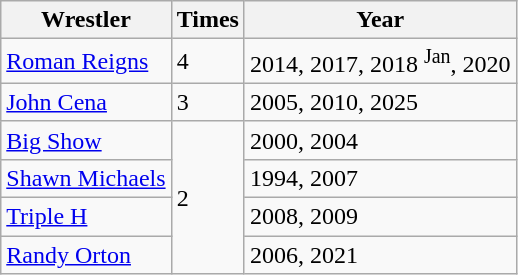<table class="wikitable sortable">
<tr>
<th>Wrestler</th>
<th>Times</th>
<th>Year</th>
</tr>
<tr>
<td><a href='#'>Roman Reigns</a></td>
<td>4</td>
<td>2014, 2017, 2018 <sup>Jan</sup>, 2020</td>
</tr>
<tr>
<td><a href='#'>John Cena</a></td>
<td>3</td>
<td>2005, 2010, 2025</td>
</tr>
<tr>
<td><a href='#'>Big Show</a></td>
<td rowspan=5>2</td>
<td>2000, 2004</td>
</tr>
<tr>
<td><a href='#'>Shawn Michaels</a></td>
<td>1994, 2007</td>
</tr>
<tr>
<td><a href='#'>Triple H</a></td>
<td>2008, 2009</td>
</tr>
<tr>
<td><a href='#'>Randy Orton</a></td>
<td>2006, 2021</td>
</tr>
</table>
